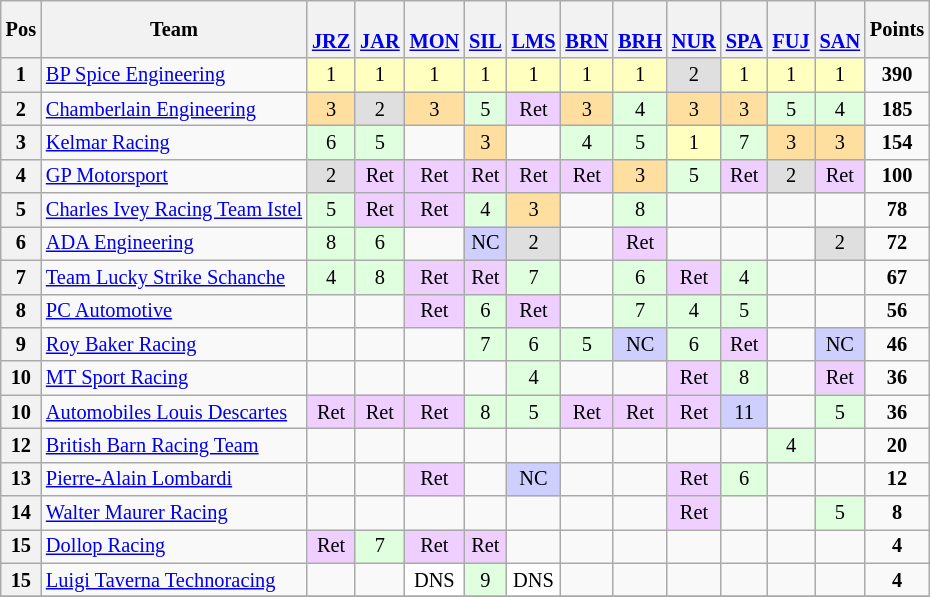<table class="wikitable" style="font-size:85%; text-align:center">
<tr>
<th valign="middle">Pos</th>
<th valign="middle">Team</th>
<th><br><a href='#'>JRZ</a></th>
<th><br><a href='#'>JAR</a></th>
<th><br><a href='#'>MON</a></th>
<th><br><a href='#'>SIL</a></th>
<th><br><a href='#'>LMS</a></th>
<th><br><a href='#'>BRN</a></th>
<th><br><a href='#'>BRH</a></th>
<th><br><a href='#'>NUR</a></th>
<th><br><a href='#'>SPA</a></th>
<th><br><a href='#'>FUJ</a></th>
<th><br><a href='#'>SAN</a></th>
<th>Points</th>
</tr>
<tr>
<th>1</th>
<td align=left> <a href='#'>BP Spice Engineering</a></td>
<td style="background:#ffffbf;">1</td>
<td style="background:#ffffbf;">1</td>
<td style="background:#ffffbf;">1</td>
<td style="background:#ffffbf;">1</td>
<td style="background:#ffffbf;">1</td>
<td style="background:#ffffbf;">1</td>
<td style="background:#ffffbf;">1</td>
<td style="background:#dfdfdf;">2</td>
<td style="background:#ffffbf;">1</td>
<td style="background:#ffffbf;">1</td>
<td style="background:#ffffbf;">1</td>
<td><strong>390</strong></td>
</tr>
<tr>
<th>2</th>
<td align=left> <a href='#'>Chamberlain Engineering</a></td>
<td style="background:#ffdf9f;">3</td>
<td style="background:#dfdfdf;">2</td>
<td style="background:#ffdf9f;">3</td>
<td style="background:#dfffdf;">5</td>
<td style="background:#efcfff;">Ret</td>
<td style="background:#ffdf9f;">3</td>
<td style="background:#dfffdf;">4</td>
<td style="background:#ffdf9f;">3</td>
<td style="background:#ffdf9f;">3</td>
<td style="background:#dfffdf;">5</td>
<td style="background:#dfffdf;">4</td>
<td><strong>185</strong></td>
</tr>
<tr>
<th>3</th>
<td align=left> <a href='#'>Kelmar Racing</a></td>
<td style="background:#dfffdf;">6</td>
<td style="background:#dfffdf;">5</td>
<td></td>
<td style="background:#ffdf9f;">3</td>
<td></td>
<td style="background:#dfffdf;">4</td>
<td style="background:#dfffdf;">5</td>
<td style="background:#ffffbf;">1</td>
<td style="background:#dfffdf;">7</td>
<td style="background:#ffdf9f;">3</td>
<td style="background:#ffdf9f;">3</td>
<td><strong>154</strong></td>
</tr>
<tr>
<th>4</th>
<td align=left> <a href='#'>GP Motorsport</a></td>
<td style="background:#dfdfdf;">2</td>
<td style="background:#efcfff;">Ret</td>
<td style="background:#efcfff;">Ret</td>
<td style="background:#efcfff;">Ret</td>
<td style="background:#efcfff;">Ret</td>
<td style="background:#efcfff;">Ret</td>
<td style="background:#ffdf9f;">3</td>
<td style="background:#dfffdf;">5</td>
<td style="background:#efcfff;">Ret</td>
<td style="background:#dfdfdf;">2</td>
<td style="background:#efcfff;">Ret</td>
<td><strong>100</strong></td>
</tr>
<tr>
<th>5</th>
<td align=left> <a href='#'>Charles Ivey Racing Team Istel</a></td>
<td style="background:#dfffdf;">5</td>
<td style="background:#efcfff;">Ret</td>
<td style="background:#efcfff;">Ret</td>
<td style="background:#dfffdf;">4</td>
<td style="background:#ffdf9f;">3</td>
<td></td>
<td style="background:#dfffdf;">8</td>
<td></td>
<td></td>
<td></td>
<td></td>
<td><strong>78</strong></td>
</tr>
<tr>
<th>6</th>
<td align=left> <a href='#'>ADA Engineering</a></td>
<td style="background:#dfffdf;">8</td>
<td style="background:#dfffdf;">6</td>
<td></td>
<td style="background:#cfcfff;">NC</td>
<td style="background:#dfdfdf;">2</td>
<td></td>
<td style="background:#efcfff;">Ret</td>
<td></td>
<td></td>
<td></td>
<td style="background:#dfdfdf;">2</td>
<td><strong>72</strong></td>
</tr>
<tr>
<th>7</th>
<td align=left> <a href='#'>Team Lucky Strike Schanche</a></td>
<td style="background:#dfffdf;">4</td>
<td style="background:#dfffdf;">8</td>
<td style="background:#efcfff;">Ret</td>
<td style="background:#efcfff;">Ret</td>
<td style="background:#dfffdf;">7</td>
<td></td>
<td style="background:#dfffdf;">6</td>
<td style="background:#efcfff;">Ret</td>
<td style="background:#dfffdf;">4</td>
<td></td>
<td></td>
<td><strong>67</strong></td>
</tr>
<tr>
<th>8</th>
<td align=left> <a href='#'>PC Automotive</a></td>
<td></td>
<td></td>
<td style="background:#efcfff;">Ret</td>
<td style="background:#dfffdf;">6</td>
<td style="background:#efcfff;">Ret</td>
<td></td>
<td style="background:#dfffdf;">7</td>
<td style="background:#dfffdf;">4</td>
<td style="background:#dfffdf;">5</td>
<td></td>
<td></td>
<td><strong>56</strong></td>
</tr>
<tr>
<th>9</th>
<td align=left> <a href='#'>Roy Baker Racing</a></td>
<td></td>
<td></td>
<td></td>
<td style="background:#dfffdf;">7</td>
<td style="background:#dfffdf;">6</td>
<td style="background:#dfffdf;">5</td>
<td style="background:#cfcfff;">NC</td>
<td style="background:#dfffdf;">6</td>
<td style="background:#efcfff;">Ret</td>
<td></td>
<td style="background:#cfcfff;">NC</td>
<td><strong>46</strong></td>
</tr>
<tr>
<th>10</th>
<td align=left> <a href='#'>MT Sport Racing</a></td>
<td></td>
<td></td>
<td></td>
<td></td>
<td style="background:#dfffdf;">4</td>
<td></td>
<td></td>
<td style="background:#efcfff;">Ret</td>
<td style="background:#dfffdf;">8</td>
<td></td>
<td style="background:#efcfff;">Ret</td>
<td><strong>36</strong></td>
</tr>
<tr>
<th>10</th>
<td align=left> <a href='#'>Automobiles Louis Descartes</a></td>
<td style="background:#efcfff;">Ret</td>
<td style="background:#efcfff;">Ret</td>
<td style="background:#efcfff;">Ret</td>
<td style="background:#dfffdf;">8</td>
<td style="background:#dfffdf;">5</td>
<td style="background:#efcfff;">Ret</td>
<td style="background:#efcfff;">Ret</td>
<td style="background:#efcfff;">Ret</td>
<td style="background:#cfcfff;">11</td>
<td></td>
<td style="background:#dfffdf;">5</td>
<td><strong>36</strong></td>
</tr>
<tr>
<th>12</th>
<td align=left> <a href='#'>British Barn Racing Team</a></td>
<td></td>
<td></td>
<td></td>
<td></td>
<td></td>
<td></td>
<td></td>
<td></td>
<td></td>
<td style="background:#dfffdf;">4</td>
<td></td>
<td><strong>20</strong></td>
</tr>
<tr>
<th>13</th>
<td align=left> <a href='#'>Pierre-Alain Lombardi</a></td>
<td></td>
<td></td>
<td style="background:#efcfff;">Ret</td>
<td></td>
<td style="background:#cfcfff;">NC</td>
<td></td>
<td></td>
<td style="background:#efcfff;">Ret</td>
<td style="background:#dfffdf;">6</td>
<td></td>
<td></td>
<td><strong>12</strong></td>
</tr>
<tr>
<th>14</th>
<td align=left> <a href='#'>Walter Maurer Racing</a></td>
<td></td>
<td></td>
<td></td>
<td></td>
<td></td>
<td></td>
<td></td>
<td style="background:#efcfff;">Ret</td>
<td></td>
<td></td>
<td style="background:#dfffdf;">5</td>
<td><strong>8</strong></td>
</tr>
<tr>
<th>15</th>
<td align=left> <a href='#'>Dollop Racing</a></td>
<td style="background:#efcfff;">Ret</td>
<td style="background:#dfffdf;">7</td>
<td style="background:#efcfff;">Ret</td>
<td style="background:#efcfff;">Ret</td>
<td></td>
<td></td>
<td></td>
<td></td>
<td></td>
<td></td>
<td></td>
<td><strong>4</strong></td>
</tr>
<tr>
<th>15</th>
<td align=left> <a href='#'>Luigi Taverna Technoracing</a></td>
<td></td>
<td></td>
<td style="background:#ffffff;">DNS</td>
<td style="background:#dfffdf;">9</td>
<td style="background:#ffffff;">DNS</td>
<td></td>
<td></td>
<td></td>
<td></td>
<td></td>
<td></td>
<td><strong>4</strong></td>
</tr>
<tr>
</tr>
</table>
